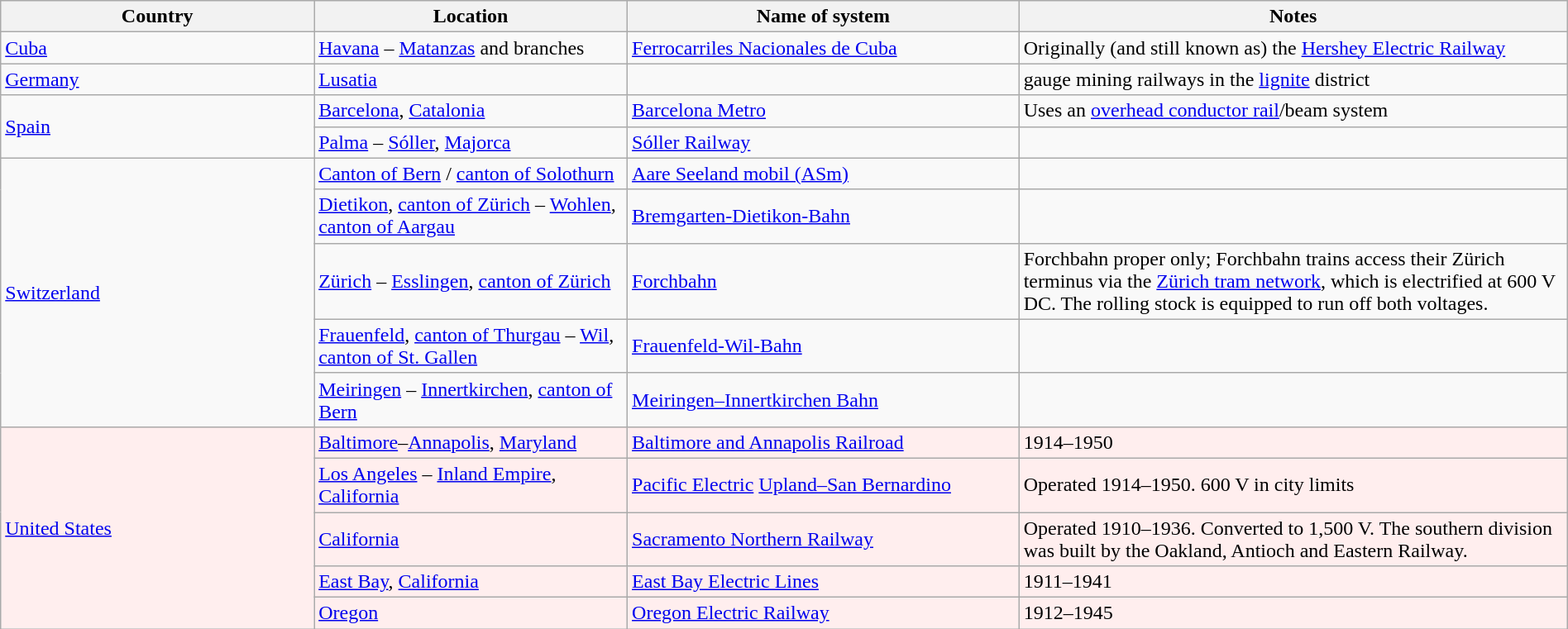<table class="wikitable" style="width:100%">
<tr>
<th style="width:20%">Country</th>
<th style="width:20%">Location</th>
<th style="width:25%">Name of system</th>
<th style="width:35%">Notes</th>
</tr>
<tr>
<td><a href='#'>Cuba</a></td>
<td><a href='#'>Havana</a> – <a href='#'>Matanzas</a> and branches</td>
<td><a href='#'>Ferrocarriles Nacionales de Cuba</a></td>
<td>Originally (and still known as) the <a href='#'>Hershey Electric Railway</a></td>
</tr>
<tr>
<td><a href='#'>Germany</a></td>
<td><a href='#'>Lusatia</a></td>
<td></td>
<td> gauge mining railways in the <a href='#'>lignite</a> district</td>
</tr>
<tr>
<td rowspan="2"><a href='#'>Spain</a></td>
<td><a href='#'>Barcelona</a>, <a href='#'>Catalonia</a></td>
<td><a href='#'>Barcelona Metro</a></td>
<td>Uses an <a href='#'>overhead conductor rail</a>/beam system</td>
</tr>
<tr>
<td><a href='#'>Palma</a> – <a href='#'>Sóller</a>, <a href='#'>Majorca</a></td>
<td><a href='#'>Sóller Railway</a></td>
<td></td>
</tr>
<tr>
<td rowspan="5"><a href='#'>Switzerland</a></td>
<td><a href='#'>Canton of Bern</a> / <a href='#'>canton of Solothurn</a></td>
<td><a href='#'>Aare Seeland mobil (ASm)</a></td>
<td></td>
</tr>
<tr>
<td><a href='#'>Dietikon</a>, <a href='#'>canton of Zürich</a> – <a href='#'>Wohlen</a>, <a href='#'>canton of Aargau</a></td>
<td><a href='#'>Bremgarten-Dietikon-Bahn</a></td>
<td></td>
</tr>
<tr>
<td><a href='#'>Zürich</a> – <a href='#'>Esslingen</a>, <a href='#'>canton of Zürich</a></td>
<td><a href='#'>Forchbahn</a></td>
<td>Forchbahn proper only; Forchbahn trains access their Zürich terminus via the <a href='#'>Zürich tram network</a>, which is electrified at 600 V DC. The rolling stock is equipped to run off both voltages.</td>
</tr>
<tr>
<td><a href='#'>Frauenfeld</a>, <a href='#'>canton of Thurgau</a> – <a href='#'>Wil</a>, <a href='#'>canton of St. Gallen</a></td>
<td><a href='#'>Frauenfeld-Wil-Bahn</a></td>
<td></td>
</tr>
<tr>
<td><a href='#'>Meiringen</a> – <a href='#'>Innertkirchen</a>, <a href='#'>canton of Bern</a></td>
<td><a href='#'>Meiringen–Innertkirchen Bahn</a></td>
<td></td>
</tr>
<tr style="background:#fee">
<td rowspan=5><a href='#'>United States</a></td>
<td><a href='#'>Baltimore</a>–<a href='#'>Annapolis</a>, <a href='#'>Maryland</a></td>
<td><a href='#'>Baltimore and Annapolis Railroad</a></td>
<td>1914–1950</td>
</tr>
<tr style="background:#fee">
<td><a href='#'>Los Angeles</a> – <a href='#'>Inland Empire</a>, <a href='#'>California</a></td>
<td><a href='#'>Pacific Electric</a> <a href='#'>Upland–San Bernardino</a></td>
<td>Operated 1914–1950. 600 V in city limits</td>
</tr>
<tr style="background:#fee">
<td><a href='#'>California</a></td>
<td><a href='#'>Sacramento Northern Railway</a></td>
<td>Operated 1910–1936. Converted to 1,500 V. The southern division was built by the Oakland, Antioch and Eastern Railway.</td>
</tr>
<tr style="background:#fee">
<td><a href='#'>East Bay</a>, <a href='#'>California</a></td>
<td><a href='#'>East Bay Electric Lines</a></td>
<td>1911–1941</td>
</tr>
<tr style="background:#fee">
<td><a href='#'>Oregon</a></td>
<td><a href='#'>Oregon Electric Railway</a></td>
<td>1912–1945</td>
</tr>
</table>
